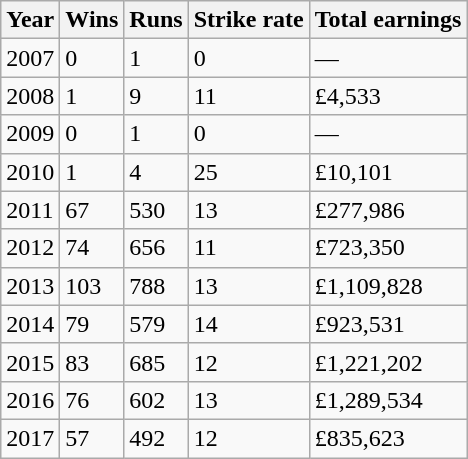<table class="wikitable">
<tr>
<th>Year</th>
<th>Wins</th>
<th>Runs</th>
<th>Strike rate</th>
<th>Total earnings</th>
</tr>
<tr>
<td>2007</td>
<td>0</td>
<td>1</td>
<td>0</td>
<td>—</td>
</tr>
<tr>
<td>2008</td>
<td>1</td>
<td>9</td>
<td>11</td>
<td>£4,533</td>
</tr>
<tr>
<td>2009</td>
<td>0</td>
<td>1</td>
<td>0</td>
<td>—</td>
</tr>
<tr>
<td>2010</td>
<td>1</td>
<td>4</td>
<td>25</td>
<td>£10,101</td>
</tr>
<tr>
<td>2011</td>
<td>67</td>
<td>530</td>
<td>13</td>
<td>£277,986</td>
</tr>
<tr>
<td>2012</td>
<td>74</td>
<td>656</td>
<td>11</td>
<td>£723,350</td>
</tr>
<tr>
<td>2013</td>
<td>103</td>
<td>788</td>
<td>13</td>
<td>£1,109,828</td>
</tr>
<tr>
<td>2014</td>
<td>79</td>
<td>579</td>
<td>14</td>
<td>£923,531</td>
</tr>
<tr>
<td>2015</td>
<td>83</td>
<td>685</td>
<td>12</td>
<td>£1,221,202</td>
</tr>
<tr>
<td>2016</td>
<td>76</td>
<td>602</td>
<td>13</td>
<td>£1,289,534</td>
</tr>
<tr>
<td>2017</td>
<td>57</td>
<td>492</td>
<td>12</td>
<td>£835,623</td>
</tr>
</table>
